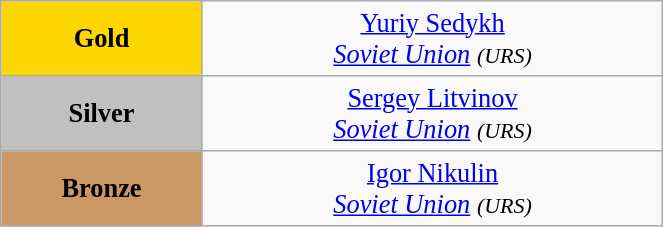<table class="wikitable" style=" text-align:center; font-size:110%;" width="35%">
<tr>
<td bgcolor="gold"><strong>Gold</strong></td>
<td> <a href='#'>Yuriy Sedykh</a><br><em><a href='#'>Soviet Union</a> <small>(URS)</small></em></td>
</tr>
<tr>
<td bgcolor="silver"><strong>Silver</strong></td>
<td> <a href='#'>Sergey Litvinov</a><br><em><a href='#'>Soviet Union</a> <small>(URS)</small></em></td>
</tr>
<tr>
<td bgcolor="CC9966"><strong>Bronze</strong></td>
<td> <a href='#'>Igor Nikulin</a><br><em><a href='#'>Soviet Union</a> <small>(URS)</small></em></td>
</tr>
</table>
